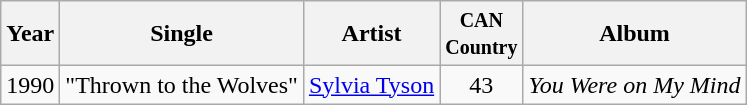<table class="wikitable">
<tr>
<th>Year</th>
<th>Single</th>
<th>Artist</th>
<th width="45"><small>CAN Country</small></th>
<th>Album</th>
</tr>
<tr>
<td>1990</td>
<td>"Thrown to the Wolves"</td>
<td><a href='#'>Sylvia Tyson</a></td>
<td align="center">43</td>
<td><em>You Were on My Mind</em></td>
</tr>
</table>
